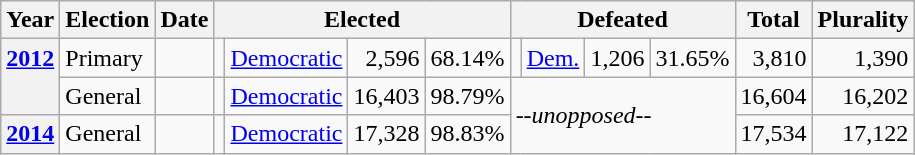<table class="wikitable">
<tr>
<th>Year</th>
<th>Election</th>
<th>Date</th>
<th colspan="4">Elected</th>
<th colspan="4">Defeated</th>
<th>Total</th>
<th>Plurality</th>
</tr>
<tr>
<th rowspan="2" valign="top"><a href='#'>2012</a></th>
<td valign="top">Primary</td>
<td valign="top"></td>
<td valign="top"></td>
<td valign="top" ><a href='#'>Democratic</a></td>
<td align="right" valign="top">2,596</td>
<td align="right" valign="top">68.14%</td>
<td valign="top"></td>
<td valign="top" ><a href='#'>Dem.</a></td>
<td align="right" valign="top">1,206</td>
<td align="right" valign="top">31.65%</td>
<td align="right" valign="top">3,810</td>
<td align="right" valign="top">1,390</td>
</tr>
<tr>
<td valign="top">General</td>
<td valign="top"></td>
<td valign="top"></td>
<td valign="top" ><a href='#'>Democratic</a></td>
<td align="right" valign="top">16,403</td>
<td align="right" valign="top">98.79%</td>
<td colspan="4" rowspan="2"><em>--unopposed--</em></td>
<td align="right" valign="top">16,604</td>
<td align="right" valign="top">16,202</td>
</tr>
<tr>
<th valign="top"><a href='#'>2014</a></th>
<td valign="top">General</td>
<td valign="top"></td>
<td valign="top"></td>
<td valign="top" ><a href='#'>Democratic</a></td>
<td align="right" valign="top">17,328</td>
<td align="right" valign="top">98.83%</td>
<td align="right" valign="top">17,534</td>
<td align="right" valign="top">17,122</td>
</tr>
</table>
